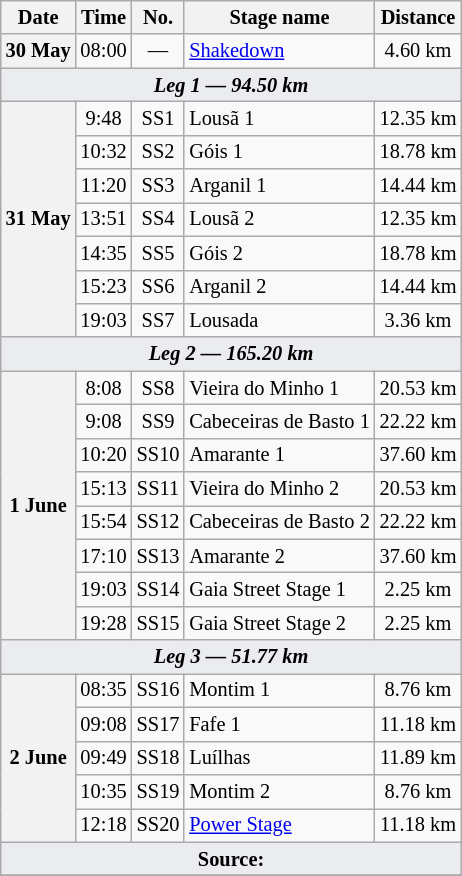<table class="wikitable" style="font-size: 85%;">
<tr>
<th>Date</th>
<th>Time</th>
<th>No.</th>
<th>Stage name</th>
<th>Distance</th>
</tr>
<tr>
<th>30 May</th>
<td align="center">08:00</td>
<td align="center">—</td>
<td nowrap><a href='#'>Shakedown</a></td>
<td align="center">4.60 km</td>
</tr>
<tr>
<td style="background-color:#EAECF0; text-align:center" colspan="5"><strong><em>Leg 1 — 94.50 km</em></strong></td>
</tr>
<tr>
<th rowspan="7" nowrap>31 May</th>
<td align="center">9:48</td>
<td align="center">SS1</td>
<td>Lousã 1</td>
<td align="center">12.35 km</td>
</tr>
<tr>
<td align="center">10:32</td>
<td align="center">SS2</td>
<td>Góis 1</td>
<td align="center">18.78 km</td>
</tr>
<tr>
<td align="center">11:20</td>
<td align="center">SS3</td>
<td>Arganil 1</td>
<td align="center">14.44 km</td>
</tr>
<tr>
<td align="center">13:51</td>
<td align="center">SS4</td>
<td>Lousã 2</td>
<td align="center">12.35 km</td>
</tr>
<tr>
<td align="center">14:35</td>
<td align="center">SS5</td>
<td>Góis 2</td>
<td align="center">18.78 km</td>
</tr>
<tr>
<td align="center">15:23</td>
<td align="center">SS6</td>
<td>Arganil 2</td>
<td align="center">14.44 km</td>
</tr>
<tr>
<td align="center">19:03</td>
<td align="center">SS7</td>
<td>Lousada</td>
<td align="center">3.36 km</td>
</tr>
<tr>
<td style="background-color:#EAECF0; text-align:center" colspan="5"><strong><em>Leg 2 — 165.20 km</em></strong></td>
</tr>
<tr>
<th rowspan="8">1 June</th>
<td align="center">8:08</td>
<td align="center">SS8</td>
<td>Vieira do Minho 1</td>
<td align="center">20.53 km</td>
</tr>
<tr>
<td align="center">9:08</td>
<td align="center">SS9</td>
<td>Cabeceiras de Basto 1</td>
<td align="center">22.22 km</td>
</tr>
<tr>
<td align="center">10:20</td>
<td align="center">SS10</td>
<td>Amarante 1</td>
<td align="center">37.60 km</td>
</tr>
<tr>
<td align="center">15:13</td>
<td align="center">SS11</td>
<td>Vieira do Minho 2</td>
<td align="center">20.53 km</td>
</tr>
<tr>
<td align="center">15:54</td>
<td align="center">SS12</td>
<td nowrap>Cabeceiras de Basto 2</td>
<td align="center">22.22 km</td>
</tr>
<tr>
<td align="center">17:10</td>
<td align="center">SS13</td>
<td>Amarante 2</td>
<td align="center">37.60 km</td>
</tr>
<tr>
<td align="center">19:03</td>
<td align="center">SS14</td>
<td>Gaia Street Stage 1</td>
<td align="center">2.25 km</td>
</tr>
<tr>
<td align="center">19:28</td>
<td align="center">SS15</td>
<td>Gaia Street Stage 2</td>
<td align="center">2.25 km</td>
</tr>
<tr>
<td style="background-color:#EAECF0; text-align:center" colspan="5"><strong><em>Leg 3 — 51.77 km</em></strong></td>
</tr>
<tr>
<th rowspan="5">2 June</th>
<td align="center">08:35</td>
<td align="center">SS16</td>
<td>Montim 1</td>
<td align="center">8.76 km</td>
</tr>
<tr>
<td align="center">09:08</td>
<td align="center">SS17</td>
<td>Fafe 1</td>
<td align="center">11.18 km</td>
</tr>
<tr>
<td align="center">09:49</td>
<td align="center">SS18</td>
<td>Luílhas</td>
<td align="center">11.89 km</td>
</tr>
<tr>
<td align="center">10:35</td>
<td align="center">SS19</td>
<td>Montim 2</td>
<td align="center">8.76 km</td>
</tr>
<tr>
<td align="center">12:18</td>
<td align="center">SS20</td>
<td><a href='#'>Power Stage</a></td>
<td align="center">11.18 km</td>
</tr>
<tr>
<td style="background-color:#EAECF0; text-align:center" colspan="5"><strong>Source:</strong></td>
</tr>
<tr>
</tr>
</table>
